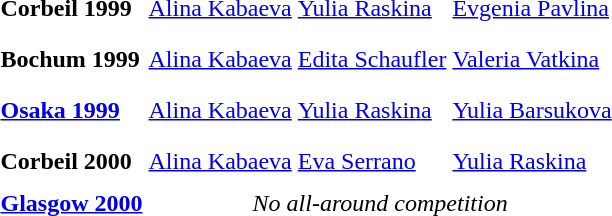<table>
<tr>
<th scope=row style="text-align:left">Corbeil 1999 </th>
<td style="height:30px;"> <a href='#'>Alina Kabaeva</a></td>
<td style="height:30px;"> <a href='#'>Yulia Raskina</a></td>
<td style="height:30px;"> <a href='#'>Evgenia Pavlina</a></td>
</tr>
<tr>
<th scope=row style="text-align:left">Bochum 1999 </th>
<td style="height:30px;"> <a href='#'>Alina Kabaeva</a></td>
<td style="height:30px;"> <a href='#'>Edita Schaufler</a></td>
<td style="height:30px;"> <a href='#'>Valeria Vatkina</a></td>
</tr>
<tr>
<th scope=row style="text-align:left"><a href='#'>Osaka 1999</a></th>
<td style="height:30px;"> <a href='#'>Alina Kabaeva</a></td>
<td style="height:30px;"> <a href='#'>Yulia Raskina</a></td>
<td style="height:30px;"> <a href='#'>Yulia Barsukova</a></td>
</tr>
<tr>
<th scope=row style="text-align:left">Corbeil 2000 </th>
<td style="height:30px;"> <a href='#'>Alina Kabaeva</a></td>
<td style="height:30px;"> <a href='#'>Eva Serrano</a></td>
<td style="height:30px;"> <a href='#'>Yulia Raskina</a></td>
</tr>
<tr>
<th scope=row style="text-align:left"><a href='#'>Glasgow 2000</a></th>
<td colspan=3 align=center><em>No all-around competition</em></td>
</tr>
</table>
